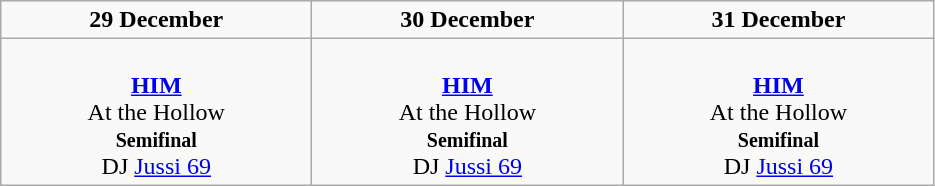<table class="wikitable">
<tr>
<td colspan="1" style="text-align:center;"><strong>29 December</strong> <br></td>
<td colspan="1" style="text-align:center;"><strong>30 December</strong> <br></td>
<td colspan="1" style="text-align:center;"><strong>31 December</strong> <br></td>
</tr>
<tr>
<td style="text-align:center; vertical-align:top; width:200px;"><br><strong><a href='#'>HIM</a></strong><br>
At the Hollow<br>
<small><strong>Semifinal</strong></small><br>
DJ <a href='#'>Jussi 69</a><br></td>
<td style="text-align:center; vertical-align:top; width:200px;"><br><strong><a href='#'>HIM</a></strong><br>
At the Hollow<br>
<small><strong>Semifinal</strong></small><br>
DJ <a href='#'>Jussi 69</a><br></td>
<td style="text-align:center; vertical-align:top; width:200px;"><br><strong><a href='#'>HIM</a></strong><br>
At the Hollow<br>
<small><strong>Semifinal</strong></small><br>
DJ <a href='#'>Jussi 69</a><br></td>
</tr>
</table>
